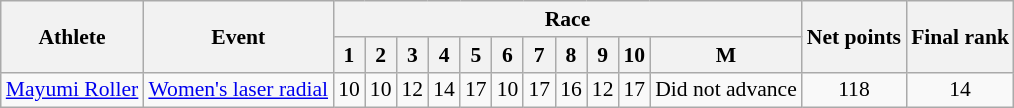<table class="wikitable" border="1" style="font-size:90%">
<tr>
<th rowspan=2>Athlete</th>
<th rowspan=2>Event</th>
<th colspan=11>Race</th>
<th rowspan=2>Net points</th>
<th rowspan=2>Final rank</th>
</tr>
<tr>
<th>1</th>
<th>2</th>
<th>3</th>
<th>4</th>
<th>5</th>
<th>6</th>
<th>7</th>
<th>8</th>
<th>9</th>
<th>10</th>
<th>M</th>
</tr>
<tr align=center>
<td align=left><a href='#'>Mayumi Roller</a></td>
<td align=left><a href='#'>Women's laser radial</a></td>
<td>10</td>
<td>10</td>
<td>12</td>
<td>14</td>
<td>17</td>
<td>10</td>
<td>17</td>
<td>16</td>
<td>12</td>
<td>17</td>
<td>Did not advance</td>
<td>118</td>
<td>14</td>
</tr>
</table>
